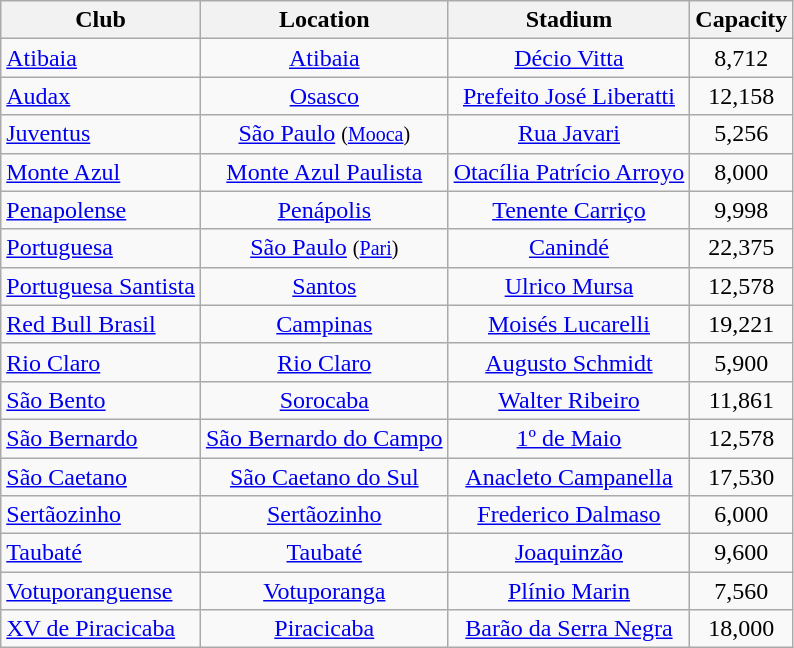<table class="wikitable sortable" style="text-align:center;">
<tr>
<th>Club</th>
<th>Location</th>
<th>Stadium</th>
<th>Capacity </th>
</tr>
<tr>
<td style="text-align:left;"><a href='#'>Atibaia</a></td>
<td><a href='#'>Atibaia</a></td>
<td><a href='#'>Décio Vitta</a> </td>
<td>8,712</td>
</tr>
<tr>
<td style="text-align:left;"><a href='#'>Audax</a></td>
<td><a href='#'>Osasco</a></td>
<td><a href='#'>Prefeito José Liberatti</a></td>
<td>12,158</td>
</tr>
<tr>
<td style="text-align:left;"><a href='#'>Juventus</a></td>
<td><a href='#'>São Paulo</a> <small>(<a href='#'>Mooca</a>)</small></td>
<td><a href='#'>Rua Javari</a></td>
<td>5,256</td>
</tr>
<tr>
<td style="text-align:left;"><a href='#'>Monte Azul</a></td>
<td><a href='#'>Monte Azul Paulista</a></td>
<td><a href='#'>Otacília Patrício Arroyo</a></td>
<td>8,000</td>
</tr>
<tr>
<td style="text-align:left;"><a href='#'>Penapolense</a></td>
<td><a href='#'>Penápolis</a></td>
<td><a href='#'>Tenente Carriço</a></td>
<td>9,998</td>
</tr>
<tr>
<td style="text-align:left;"><a href='#'>Portuguesa</a></td>
<td><a href='#'>São Paulo</a> <small>(<a href='#'>Pari</a>)</small></td>
<td><a href='#'>Canindé</a></td>
<td>22,375</td>
</tr>
<tr>
<td style="text-align:left;"><a href='#'>Portuguesa Santista</a></td>
<td><a href='#'>Santos</a></td>
<td><a href='#'>Ulrico Mursa</a></td>
<td>12,578</td>
</tr>
<tr>
<td style="text-align:left;"><a href='#'>Red Bull Brasil</a></td>
<td><a href='#'>Campinas</a></td>
<td><a href='#'>Moisés Lucarelli</a></td>
<td>19,221</td>
</tr>
<tr>
<td style="text-align:left;"><a href='#'>Rio Claro</a></td>
<td><a href='#'>Rio Claro</a></td>
<td><a href='#'>Augusto Schmidt</a></td>
<td>5,900</td>
</tr>
<tr>
<td style="text-align:left;"><a href='#'>São Bento</a></td>
<td><a href='#'>Sorocaba</a></td>
<td><a href='#'>Walter Ribeiro</a></td>
<td>11,861</td>
</tr>
<tr>
<td style="text-align:left;"><a href='#'>São Bernardo</a></td>
<td><a href='#'>São Bernardo do Campo</a></td>
<td><a href='#'>1º de Maio</a></td>
<td>12,578</td>
</tr>
<tr>
<td style="text-align:left;"><a href='#'>São Caetano</a></td>
<td><a href='#'>São Caetano do Sul</a></td>
<td><a href='#'>Anacleto Campanella</a></td>
<td>17,530</td>
</tr>
<tr>
<td style="text-align:left;"><a href='#'>Sertãozinho</a></td>
<td><a href='#'>Sertãozinho</a></td>
<td><a href='#'>Frederico Dalmaso</a></td>
<td>6,000</td>
</tr>
<tr>
<td style="text-align:left;"><a href='#'>Taubaté</a></td>
<td><a href='#'>Taubaté</a></td>
<td><a href='#'>Joaquinzão</a></td>
<td>9,600</td>
</tr>
<tr>
<td style="text-align:left;"><a href='#'>Votuporanguense</a></td>
<td><a href='#'>Votuporanga</a></td>
<td><a href='#'>Plínio Marin</a></td>
<td>7,560</td>
</tr>
<tr>
<td style="text-align:left;"><a href='#'>XV de Piracicaba</a></td>
<td><a href='#'>Piracicaba</a></td>
<td><a href='#'>Barão da Serra Negra</a></td>
<td>18,000</td>
</tr>
</table>
